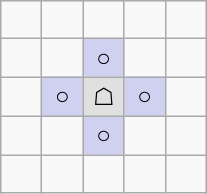<table border="1" class="wikitable">
<tr align=center>
<td width="20"> </td>
<td width="20"> </td>
<td width="20"> </td>
<td width="20"> </td>
<td width="20"> </td>
</tr>
<tr align=center>
<td> </td>
<td> </td>
<td style="background:#d0d0f0;">○</td>
<td> </td>
<td> </td>
</tr>
<tr align=center>
<td> </td>
<td style="background:#d0d0f0;">○</td>
<td style="background:#e0e0e0;">☖</td>
<td style="background:#d0d0f0;">○</td>
<td> </td>
</tr>
<tr align=center>
<td> </td>
<td> </td>
<td style="background:#d0d0f0;">○</td>
<td> </td>
<td> </td>
</tr>
<tr align=center>
<td> </td>
<td> </td>
<td> </td>
<td> </td>
<td> </td>
</tr>
</table>
